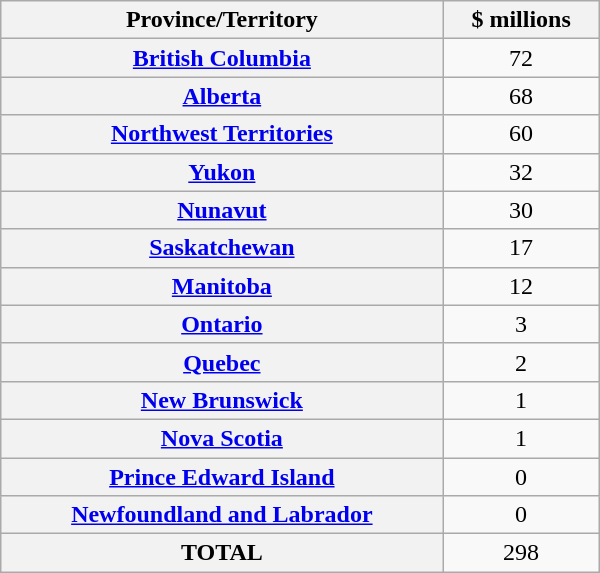<table class="wikitable" style="text-align:center; width:400px; height:200px;">
<tr>
<th>Province/Territory</th>
<th>$ millions</th>
</tr>
<tr>
<th><a href='#'>British Columbia</a></th>
<td>72</td>
</tr>
<tr>
<th><a href='#'>Alberta</a></th>
<td>68</td>
</tr>
<tr>
<th><a href='#'>Northwest Territories</a></th>
<td>60</td>
</tr>
<tr>
<th><a href='#'>Yukon</a></th>
<td>32</td>
</tr>
<tr>
<th><a href='#'>Nunavut</a></th>
<td>30</td>
</tr>
<tr>
<th><a href='#'>Saskatchewan</a></th>
<td>17</td>
</tr>
<tr>
<th><a href='#'>Manitoba</a></th>
<td>12</td>
</tr>
<tr>
<th><a href='#'>Ontario</a></th>
<td>3</td>
</tr>
<tr>
<th><a href='#'>Quebec</a></th>
<td>2</td>
</tr>
<tr>
<th><a href='#'>New Brunswick</a></th>
<td>1</td>
</tr>
<tr>
<th><a href='#'>Nova Scotia</a></th>
<td>1</td>
</tr>
<tr>
<th><a href='#'>Prince Edward Island</a></th>
<td>0</td>
</tr>
<tr>
<th><a href='#'>Newfoundland and Labrador</a></th>
<td>0</td>
</tr>
<tr>
<th>TOTAL</th>
<td>298</td>
</tr>
</table>
